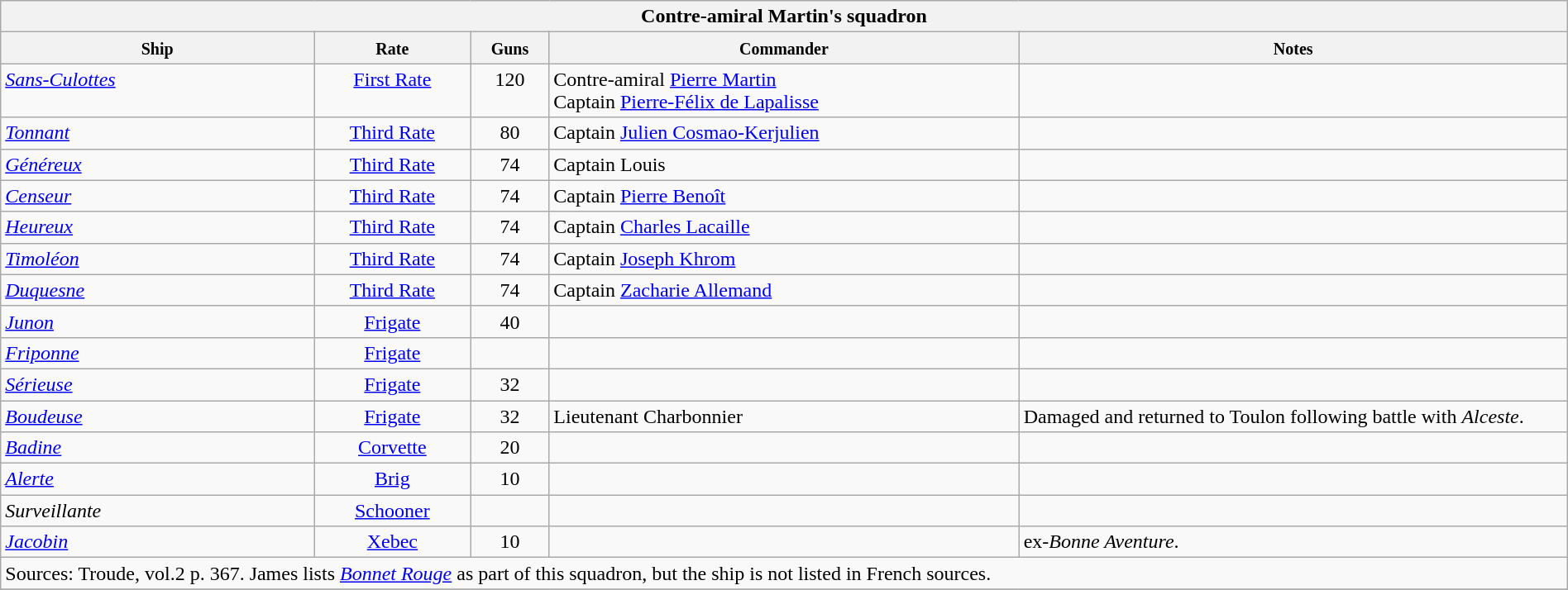<table class="wikitable" width=100%>
<tr valign="top">
<th colspan="11" bgcolor="white">Contre-amiral Martin's squadron</th>
</tr>
<tr valign="top"|- valign="top">
<th width=20%; align= center><small> Ship </small></th>
<th width=10%; align= center><small> Rate </small></th>
<th width=5%; align= center><small> Guns </small></th>
<th width=30%; align= center><small> Commander </small></th>
<th width=35%; align= center><small>Notes</small></th>
</tr>
<tr valign="top">
<td align= left><em><a href='#'>Sans-Culottes</a></em></td>
<td align= center><a href='#'>First Rate</a></td>
<td align= center>120</td>
<td align= left>Contre-amiral <a href='#'>Pierre Martin</a><br>Captain <a href='#'>Pierre-Félix de Lapalisse</a></td>
<td align= left></td>
</tr>
<tr style="vertical-align:top;">
<td align= left><a href='#'><em>Tonnant</em></a></td>
<td align= center><a href='#'>Third Rate</a></td>
<td align= center>80</td>
<td align= left>Captain <a href='#'>Julien Cosmao-Kerjulien</a></td>
<td align= left></td>
</tr>
<tr style="vertical-align:top;">
<td align= left><a href='#'><em>Généreux</em></a></td>
<td align= center><a href='#'>Third Rate</a></td>
<td align= center>74</td>
<td align= left>Captain Louis</td>
<td align= left></td>
</tr>
<tr style="vertical-align:top;">
<td align= left><a href='#'><em>Censeur</em></a></td>
<td align= center><a href='#'>Third Rate</a></td>
<td align= center>74</td>
<td align= left>Captain <a href='#'>Pierre Benoît</a></td>
<td align= left></td>
</tr>
<tr style="vertical-align:top;">
<td align= left><a href='#'><em>Heureux</em></a></td>
<td align= center><a href='#'>Third Rate</a></td>
<td align= center>74</td>
<td align= left>Captain <a href='#'>Charles Lacaille</a></td>
<td align= left></td>
</tr>
<tr style="vertical-align:top;">
<td align= left><a href='#'><em>Timoléon</em></a></td>
<td align= center><a href='#'>Third Rate</a></td>
<td align= center>74</td>
<td align= left>Captain <a href='#'>Joseph Khrom</a></td>
<td align= left></td>
</tr>
<tr style="vertical-align:top;">
<td align= left><a href='#'><em>Duquesne</em></a></td>
<td align= center><a href='#'>Third Rate</a></td>
<td align= center>74</td>
<td align= left>Captain <a href='#'>Zacharie Allemand</a></td>
<td align= left></td>
</tr>
<tr style="vertical-align:top;">
<td align= left><a href='#'><em>Junon</em></a></td>
<td align= center><a href='#'>Frigate</a></td>
<td align= center>40</td>
<td align= left></td>
<td align= left></td>
</tr>
<tr style="vertical-align:top;">
<td align= left><a href='#'><em>Friponne</em></a></td>
<td align= center><a href='#'>Frigate</a></td>
<td align= center></td>
<td align= left></td>
<td align= left></td>
</tr>
<tr style="vertical-align:top;">
<td align= left><a href='#'><em>Sérieuse</em></a></td>
<td align= center><a href='#'>Frigate</a></td>
<td align= center>32</td>
<td align= left></td>
<td align= left></td>
</tr>
<tr style="vertical-align:top;">
<td align= left><a href='#'><em>Boudeuse</em></a></td>
<td align= center><a href='#'>Frigate</a></td>
<td align= center>32</td>
<td align= left>Lieutenant Charbonnier</td>
<td align= left>Damaged and returned to Toulon following battle with <em>Alceste</em>.</td>
</tr>
<tr style="vertical-align:top;">
<td align= left><a href='#'><em>Badine</em></a></td>
<td align= center><a href='#'>Corvette</a></td>
<td align= center>20</td>
<td align= left></td>
<td align= left></td>
</tr>
<tr style="vertical-align:top;">
<td align= left><a href='#'><em>Alerte</em></a></td>
<td align= center><a href='#'>Brig</a></td>
<td align= center>10</td>
<td align= left></td>
<td align= left></td>
</tr>
<tr style="vertical-align:top;">
<td align= left><em>Surveillante</em></td>
<td align= center><a href='#'>Schooner</a></td>
<td align= center></td>
<td align= left></td>
<td align= left></td>
</tr>
<tr style="vertical-align:top;">
<td align= left><a href='#'><em>Jacobin</em></a></td>
<td align= center><a href='#'>Xebec</a></td>
<td align= center>10</td>
<td align= left></td>
<td align= left>ex-<em>Bonne Aventure</em>.</td>
</tr>
<tr style="vertical-align:top;">
<td colspan="11" align="left">Sources: Troude, vol.2  p. 367. James lists <a href='#'><em>Bonnet Rouge</em></a> as part of this squadron, but the ship is not listed in French sources.</td>
</tr>
<tr>
</tr>
</table>
